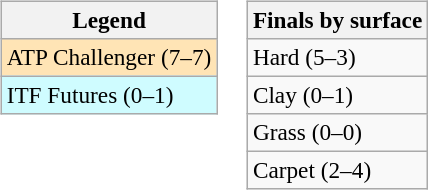<table>
<tr valign=top>
<td><br><table class=wikitable style="font-size:97%">
<tr>
<th>Legend</th>
</tr>
<tr bgcolor=moccasin>
<td>ATP Challenger (7–7)</td>
</tr>
<tr bgcolor=cffcff>
<td>ITF Futures (0–1)</td>
</tr>
</table>
</td>
<td><br><table class=wikitable style="font-size:97%">
<tr>
<th>Finals by surface</th>
</tr>
<tr>
<td>Hard (5–3)</td>
</tr>
<tr>
<td>Clay (0–1)</td>
</tr>
<tr>
<td>Grass (0–0)</td>
</tr>
<tr>
<td>Carpet (2–4)</td>
</tr>
</table>
</td>
</tr>
</table>
